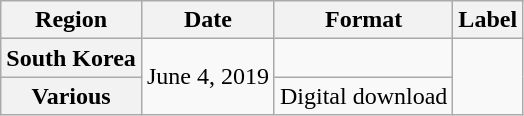<table class="wikitable plainrowheaders">
<tr>
<th>Region</th>
<th>Date</th>
<th>Format</th>
<th>Label</th>
</tr>
<tr>
<th scope="row">South Korea</th>
<td rowspan="2">June 4, 2019</td>
<td></td>
<td rowspan="2"></td>
</tr>
<tr>
<th scope="row">Various</th>
<td>Digital download</td>
</tr>
</table>
